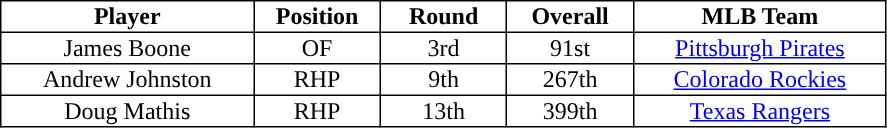<table class="toccolours" border=1 style="text-align:center; border-collapse:collapse;">
<tr>
<th style="width:20%; ">Player</th>
<th style="width:10%; ">Position</th>
<th style="width:10%; ">Round</th>
<th style="width:10%; ">Overall</th>
<th style="width:20%; ">MLB Team</th>
</tr>
<tr>
<td>James Boone</td>
<td>OF</td>
<td>3rd</td>
<td>91st</td>
<td><a href='#'>Pittsburgh Pirates</a></td>
</tr>
<tr>
<td>Andrew Johnston</td>
<td>RHP</td>
<td>9th</td>
<td>267th</td>
<td><a href='#'>Colorado Rockies</a></td>
</tr>
<tr>
<td>Doug Mathis</td>
<td>RHP</td>
<td>13th</td>
<td>399th</td>
<td><a href='#'>Texas Rangers</a></td>
</tr>
</table>
